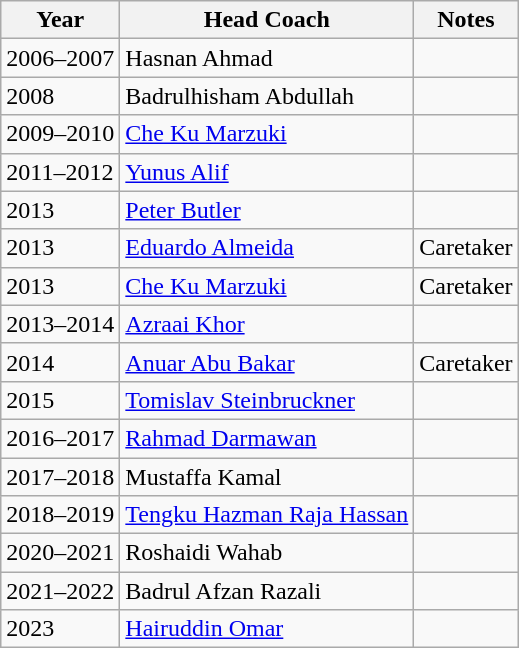<table class="wikitable sortable">
<tr>
<th>Year</th>
<th>Head Coach</th>
<th>Notes</th>
</tr>
<tr>
<td>2006–2007</td>
<td> Hasnan Ahmad</td>
<td></td>
</tr>
<tr>
<td>2008</td>
<td> Badrulhisham Abdullah</td>
<td></td>
</tr>
<tr>
<td>2009–2010</td>
<td> <a href='#'>Che Ku Marzuki</a></td>
<td></td>
</tr>
<tr>
<td>2011–2012</td>
<td> <a href='#'>Yunus Alif</a></td>
<td></td>
</tr>
<tr>
<td>2013</td>
<td> <a href='#'>Peter Butler</a></td>
<td></td>
</tr>
<tr>
<td>2013</td>
<td> <a href='#'>Eduardo Almeida</a></td>
<td>Caretaker</td>
</tr>
<tr>
<td>2013</td>
<td> <a href='#'>Che Ku Marzuki</a></td>
<td>Caretaker</td>
</tr>
<tr>
<td>2013–2014</td>
<td> <a href='#'>Azraai Khor</a></td>
<td></td>
</tr>
<tr>
<td>2014</td>
<td> <a href='#'>Anuar Abu Bakar</a></td>
<td>Caretaker</td>
</tr>
<tr>
<td>2015</td>
<td> <a href='#'>Tomislav Steinbruckner</a></td>
<td></td>
</tr>
<tr>
<td>2016–2017</td>
<td> <a href='#'>Rahmad Darmawan</a></td>
<td></td>
</tr>
<tr>
<td>2017–2018</td>
<td> Mustaffa Kamal</td>
<td></td>
</tr>
<tr>
<td>2018–2019</td>
<td> <a href='#'>Tengku Hazman Raja Hassan</a></td>
<td></td>
</tr>
<tr>
<td>2020–2021</td>
<td> Roshaidi Wahab</td>
<td></td>
</tr>
<tr>
<td>2021–2022</td>
<td> Badrul Afzan Razali</td>
<td></td>
</tr>
<tr>
<td>2023</td>
<td> <a href='#'>Hairuddin Omar</a></td>
<td></td>
</tr>
</table>
